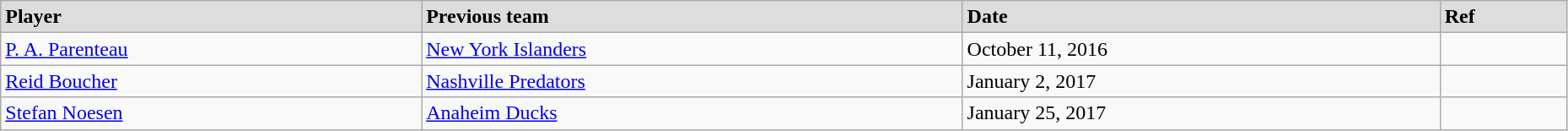<table class="wikitable" width=98%>
<tr style="background:#ddd;">
<td><strong>Player</strong></td>
<td><strong>Previous team</strong></td>
<td><strong>Date</strong></td>
<td><strong>Ref</strong></td>
</tr>
<tr>
<td><a href='#'>P. A. Parenteau</a></td>
<td><a href='#'>New York Islanders</a></td>
<td>October 11, 2016</td>
<td></td>
</tr>
<tr>
<td><a href='#'>Reid Boucher</a></td>
<td><a href='#'>Nashville Predators</a></td>
<td>January 2, 2017</td>
<td></td>
</tr>
<tr>
<td><a href='#'>Stefan Noesen</a></td>
<td><a href='#'>Anaheim Ducks</a></td>
<td>January 25, 2017</td>
<td></td>
</tr>
</table>
